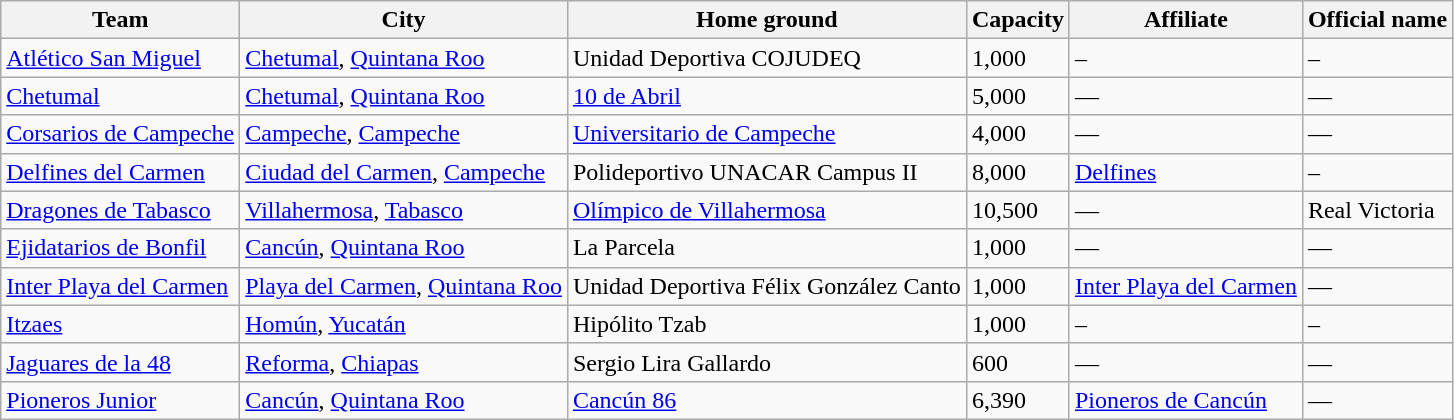<table class="wikitable sortable">
<tr>
<th>Team</th>
<th>City</th>
<th>Home ground</th>
<th>Capacity</th>
<th>Affiliate</th>
<th>Official name</th>
</tr>
<tr>
<td><a href='#'>Atlético San Miguel</a></td>
<td><a href='#'>Chetumal</a>, <a href='#'>Quintana Roo</a></td>
<td>Unidad Deportiva COJUDEQ</td>
<td>1,000</td>
<td>–</td>
<td>–</td>
</tr>
<tr>
<td><a href='#'>Chetumal</a></td>
<td><a href='#'>Chetumal</a>, <a href='#'>Quintana Roo</a></td>
<td><a href='#'>10 de Abril</a></td>
<td>5,000</td>
<td>—</td>
<td>—</td>
</tr>
<tr>
<td><a href='#'>Corsarios de Campeche</a></td>
<td><a href='#'>Campeche</a>, <a href='#'>Campeche</a></td>
<td><a href='#'>Universitario de Campeche</a></td>
<td>4,000</td>
<td>—</td>
<td>—</td>
</tr>
<tr>
<td><a href='#'>Delfines del Carmen</a></td>
<td><a href='#'>Ciudad del Carmen</a>, <a href='#'>Campeche</a></td>
<td>Polideportivo UNACAR Campus II</td>
<td>8,000</td>
<td><a href='#'>Delfines</a></td>
<td>–</td>
</tr>
<tr>
<td><a href='#'>Dragones de Tabasco</a></td>
<td><a href='#'>Villahermosa</a>, <a href='#'>Tabasco</a></td>
<td><a href='#'>Olímpico de Villahermosa</a></td>
<td>10,500</td>
<td>—</td>
<td>Real Victoria</td>
</tr>
<tr>
<td><a href='#'>Ejidatarios de Bonfil</a></td>
<td><a href='#'>Cancún</a>, <a href='#'>Quintana Roo</a></td>
<td>La Parcela</td>
<td>1,000</td>
<td>—</td>
<td>—</td>
</tr>
<tr>
<td><a href='#'>Inter Playa del Carmen</a></td>
<td><a href='#'>Playa del Carmen</a>, <a href='#'>Quintana Roo</a></td>
<td>Unidad Deportiva Félix González Canto</td>
<td>1,000</td>
<td><a href='#'>Inter Playa del Carmen</a></td>
<td>—</td>
</tr>
<tr>
<td><a href='#'>Itzaes</a></td>
<td><a href='#'>Homún</a>, <a href='#'>Yucatán</a></td>
<td>Hipólito Tzab</td>
<td>1,000</td>
<td>–</td>
<td>–</td>
</tr>
<tr>
<td><a href='#'>Jaguares de la 48</a></td>
<td><a href='#'>Reforma</a>, <a href='#'>Chiapas</a></td>
<td>Sergio Lira Gallardo</td>
<td>600</td>
<td>—</td>
<td>—</td>
</tr>
<tr>
<td><a href='#'>Pioneros Junior</a></td>
<td><a href='#'>Cancún</a>, <a href='#'>Quintana Roo</a></td>
<td><a href='#'>Cancún 86</a></td>
<td>6,390</td>
<td><a href='#'>Pioneros de Cancún</a></td>
<td>—</td>
</tr>
</table>
